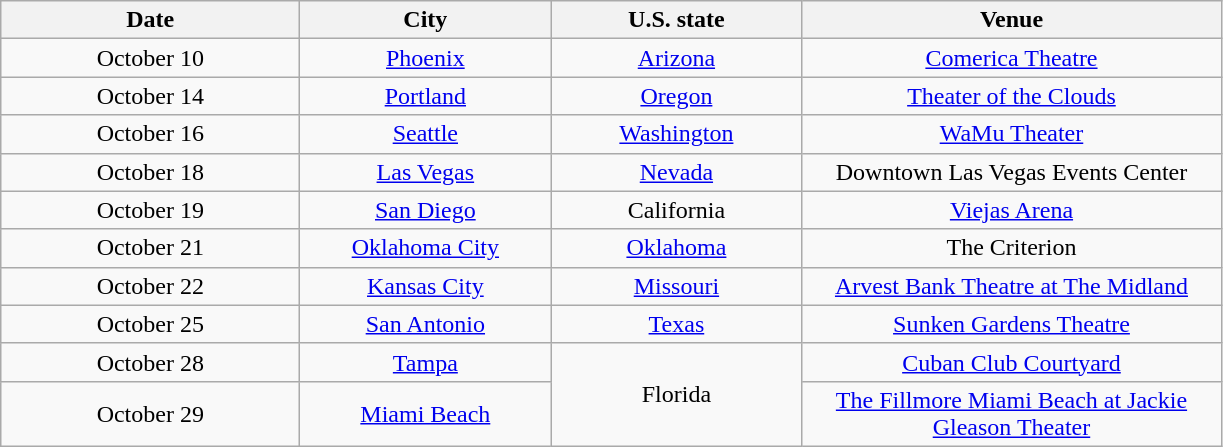<table class="wikitable plainrowheaders" style="text-align:center;">
<tr>
<th scope="col" style="width:12em;">Date</th>
<th scope="col" style="width:10em;">City</th>
<th scope="col" style="width:10em;">U.S. state</th>
<th scope="col" style="width:17em;">Venue</th>
</tr>
<tr>
<td>October 10</td>
<td><a href='#'>Phoenix</a></td>
<td><a href='#'>Arizona</a></td>
<td><a href='#'>Comerica Theatre</a></td>
</tr>
<tr>
<td>October 14</td>
<td><a href='#'>Portland</a></td>
<td><a href='#'>Oregon</a></td>
<td><a href='#'>Theater of the Clouds</a></td>
</tr>
<tr>
<td>October 16</td>
<td><a href='#'>Seattle</a></td>
<td><a href='#'>Washington</a></td>
<td><a href='#'>WaMu Theater</a></td>
</tr>
<tr>
<td>October 18</td>
<td><a href='#'>Las Vegas</a></td>
<td><a href='#'>Nevada</a></td>
<td>Downtown Las Vegas Events Center</td>
</tr>
<tr>
<td>October 19</td>
<td><a href='#'>San Diego</a></td>
<td>California</td>
<td><a href='#'>Viejas Arena</a></td>
</tr>
<tr>
<td>October 21</td>
<td><a href='#'>Oklahoma City</a></td>
<td><a href='#'>Oklahoma</a></td>
<td>The Criterion</td>
</tr>
<tr>
<td>October 22</td>
<td><a href='#'>Kansas City</a></td>
<td><a href='#'>Missouri</a></td>
<td><a href='#'>Arvest Bank Theatre at The Midland</a></td>
</tr>
<tr>
<td>October 25</td>
<td><a href='#'>San Antonio</a></td>
<td><a href='#'>Texas</a></td>
<td><a href='#'>Sunken Gardens Theatre</a></td>
</tr>
<tr>
<td>October 28</td>
<td><a href='#'>Tampa</a></td>
<td rowspan="2">Florida</td>
<td><a href='#'>Cuban Club Courtyard</a></td>
</tr>
<tr>
<td>October 29</td>
<td><a href='#'>Miami Beach</a></td>
<td><a href='#'>The Fillmore Miami Beach at Jackie Gleason Theater</a></td>
</tr>
</table>
